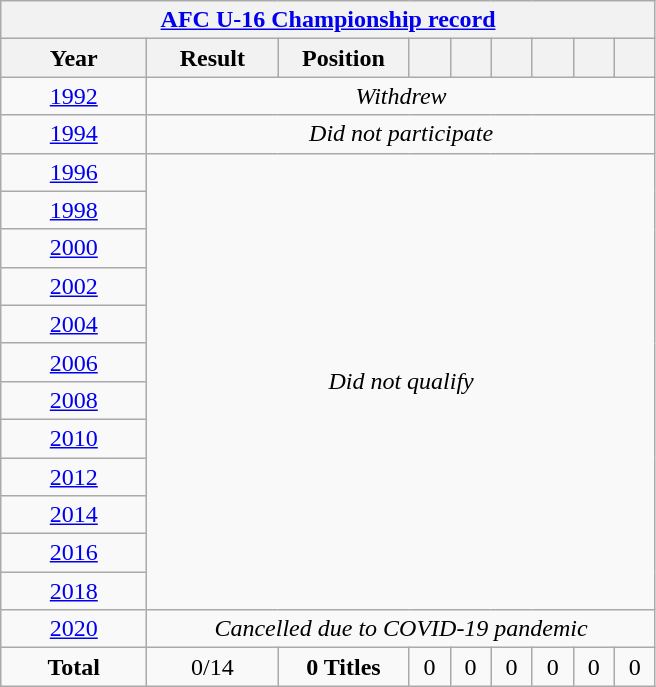<table class = "wikitable" style = "text-align: center;">
<tr>
<th colspan = "9"><a href='#'> AFC U-16 Championship record</a></th>
</tr>
<tr>
<th width = "90">Year</th>
<th width = "80">Result</th>
<th width = "80">Position</th>
<th width = "20"></th>
<th width = "20"></th>
<th width = "20"></th>
<th width = "20"></th>
<th width = "20"></th>
<th width = "20"></th>
</tr>
<tr>
<td> <a href='#'> 1992</a></td>
<td colspan = 8><em>Withdrew</em></td>
</tr>
<tr>
<td> <a href='#'> 1994</a></td>
<td colspan = 8><em>Did not participate</em></td>
</tr>
<tr>
<td> <a href='#'> 1996</a></td>
<td rowspan = 12 colspan = 8><em>Did not qualify</em></td>
</tr>
<tr>
<td> <a href='#'> 1998</a></td>
</tr>
<tr>
<td> <a href='#'> 2000</a></td>
</tr>
<tr>
<td> <a href='#'> 2002</a></td>
</tr>
<tr>
<td> <a href='#'> 2004</a></td>
</tr>
<tr>
<td> <a href='#'> 2006</a></td>
</tr>
<tr>
<td> <a href='#'> 2008</a></td>
</tr>
<tr>
<td> <a href='#'> 2010</a></td>
</tr>
<tr>
<td> <a href='#'> 2012</a></td>
</tr>
<tr>
<td> <a href='#'> 2014</a></td>
</tr>
<tr>
<td> <a href='#'> 2016</a></td>
</tr>
<tr>
<td> <a href='#'> 2018</a></td>
</tr>
<tr>
<td> <a href='#'> 2020</a></td>
<td colspan = 8><em>Cancelled due to COVID-19 pandemic</em></td>
</tr>
<tr>
<td><strong>Total</strong></td>
<td>0/14</td>
<td><strong>0 Titles</strong></td>
<td>0</td>
<td>0</td>
<td>0</td>
<td>0</td>
<td>0</td>
<td>0</td>
</tr>
</table>
